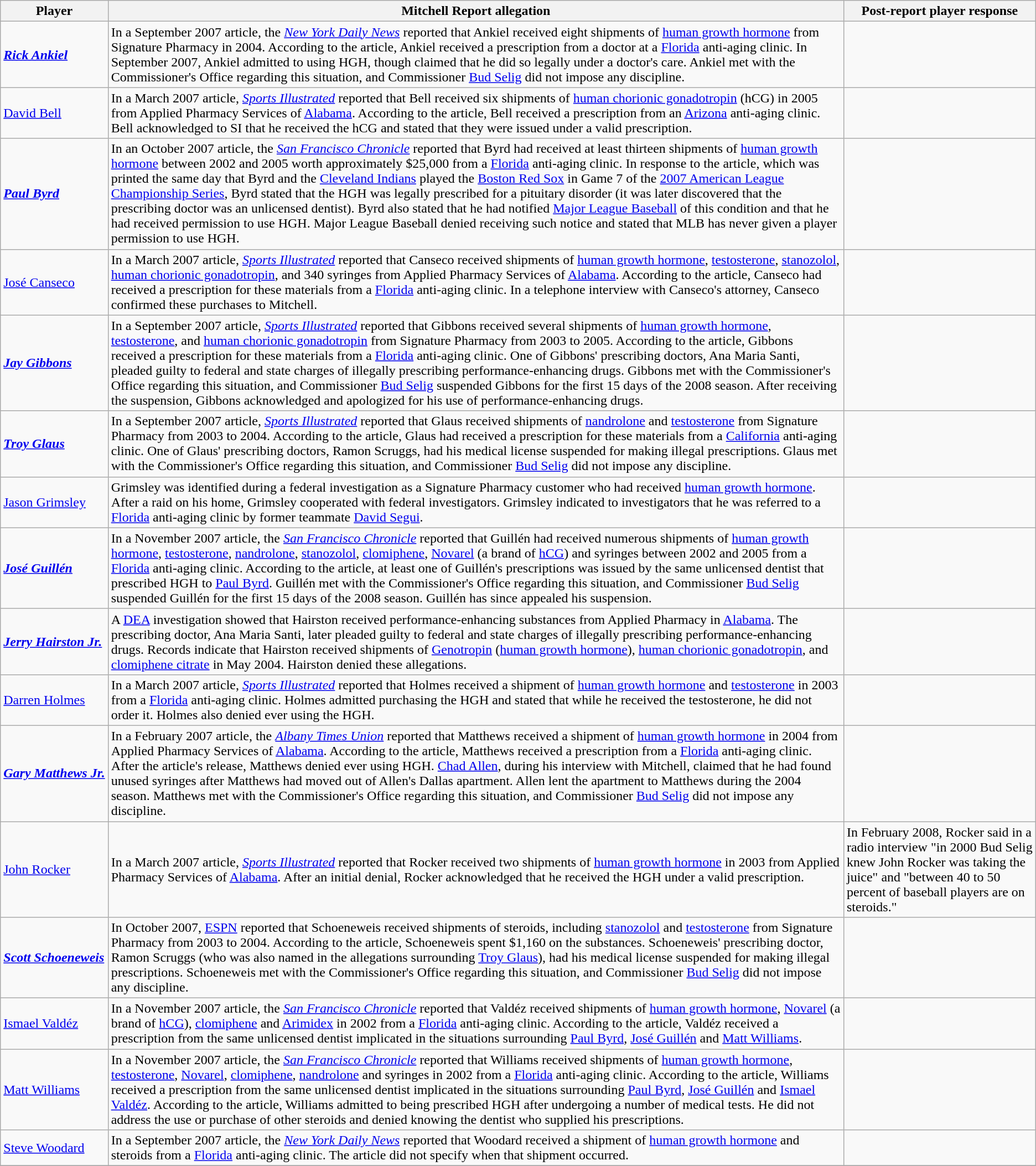<table class="wikitable">
<tr>
<th>Player</th>
<th>Mitchell Report allegation</th>
<th>Post-report player response</th>
</tr>
<tr>
<td style=white-space:nowrap;><strong><em><a href='#'>Rick Ankiel</a></em></strong></td>
<td>In a September 2007 article, the <em><a href='#'>New York Daily News</a></em> reported that Ankiel received eight shipments of <a href='#'>human growth hormone</a> from Signature Pharmacy in 2004. According to the article, Ankiel received a prescription from a doctor at a <a href='#'>Florida</a> anti-aging clinic. In September 2007, Ankiel admitted to using HGH, though claimed that he did so legally under a doctor's care. Ankiel met with the Commissioner's Office regarding this situation, and Commissioner <a href='#'>Bud Selig</a> did not impose any discipline.</td>
<td></td>
</tr>
<tr>
<td style=white-space:nowrap;><a href='#'>David Bell</a></td>
<td>In a March 2007 article, <em><a href='#'>Sports Illustrated</a></em> reported that Bell received six shipments of <a href='#'>human chorionic gonadotropin</a> (hCG) in 2005 from Applied Pharmacy Services of <a href='#'>Alabama</a>. According to the article, Bell received a prescription from an <a href='#'>Arizona</a> anti-aging clinic.  Bell acknowledged to SI that he received the hCG and stated that they were issued under a valid prescription.</td>
<td></td>
</tr>
<tr>
<td style=white-space:nowrap;><strong><em><a href='#'>Paul Byrd</a></em></strong></td>
<td>In an October 2007 article, the <em><a href='#'>San Francisco Chronicle</a></em> reported that Byrd had received at least thirteen shipments of <a href='#'>human growth hormone</a> between 2002 and 2005 worth approximately $25,000 from a <a href='#'>Florida</a> anti-aging clinic. In response to the article, which was printed the same day that Byrd and the <a href='#'>Cleveland Indians</a> played the <a href='#'>Boston Red Sox</a> in Game 7 of the <a href='#'>2007 American League Championship Series</a>, Byrd stated that the HGH was legally prescribed for a pituitary disorder (it was later discovered that the prescribing doctor was an unlicensed dentist). Byrd also stated that he had notified <a href='#'>Major League Baseball</a> of this condition and that he had received permission to use HGH. Major League Baseball denied receiving such notice and stated that MLB has never given a player permission to use HGH.</td>
<td></td>
</tr>
<tr>
<td style=white-space:nowrap;><a href='#'>José Canseco</a></td>
<td>In a March 2007 article, <em><a href='#'>Sports Illustrated</a></em> reported that Canseco received shipments of <a href='#'>human growth hormone</a>, <a href='#'>testosterone</a>, <a href='#'>stanozolol</a>, <a href='#'>human chorionic gonadotropin</a>, and 340 syringes from Applied Pharmacy Services of <a href='#'>Alabama</a>. According to the article, Canseco had received a prescription for these materials from a <a href='#'>Florida</a> anti-aging clinic. In a telephone interview with Canseco's attorney, Canseco confirmed these purchases to Mitchell.</td>
<td></td>
</tr>
<tr>
<td style=white-space:nowrap;><strong><em><a href='#'>Jay Gibbons</a></em></strong></td>
<td>In a September 2007 article, <em><a href='#'>Sports Illustrated</a></em> reported that Gibbons received several shipments of <a href='#'>human growth hormone</a>, <a href='#'>testosterone</a>, and <a href='#'>human chorionic gonadotropin</a> from Signature Pharmacy from 2003 to 2005.  According to the article, Gibbons received a prescription for these materials from a <a href='#'>Florida</a> anti-aging clinic.  One of Gibbons' prescribing doctors, Ana Maria Santi, pleaded guilty to federal and state charges of illegally prescribing performance-enhancing drugs.  Gibbons met with the Commissioner's Office regarding this situation, and Commissioner <a href='#'>Bud Selig</a> suspended Gibbons for the first 15 days of the 2008 season.  After receiving the suspension, Gibbons acknowledged and apologized for his use of performance-enhancing drugs.</td>
<td></td>
</tr>
<tr>
<td style=white-space:nowrap;><strong><em><a href='#'>Troy Glaus</a></em></strong></td>
<td>In a September 2007 article, <em><a href='#'>Sports Illustrated</a></em> reported that Glaus received shipments of <a href='#'>nandrolone</a> and <a href='#'>testosterone</a> from Signature Pharmacy from 2003 to 2004.  According to the article, Glaus had received a prescription for these materials from a <a href='#'>California</a> anti-aging clinic.  One of Glaus' prescribing doctors, Ramon Scruggs, had his medical license suspended for making illegal prescriptions.  Glaus met with the Commissioner's Office regarding this situation, and Commissioner <a href='#'>Bud Selig</a> did not impose any discipline.</td>
<td></td>
</tr>
<tr>
<td style=white-space:nowrap;><a href='#'>Jason Grimsley</a></td>
<td>Grimsley was identified during a federal investigation as a Signature Pharmacy customer who had received <a href='#'>human growth hormone</a>.  After a raid on his home, Grimsley cooperated with federal investigators.  Grimsley indicated to investigators that he was referred to a <a href='#'>Florida</a> anti-aging clinic by former teammate <a href='#'>David Segui</a>.</td>
<td></td>
</tr>
<tr>
<td style=white-space:nowrap;><strong><em><a href='#'>José Guillén</a></em></strong></td>
<td>In a November 2007 article, the <em><a href='#'>San Francisco Chronicle</a></em> reported that Guillén had received numerous shipments of <a href='#'>human growth hormone</a>, <a href='#'>testosterone</a>, <a href='#'>nandrolone</a>, <a href='#'>stanozolol</a>, <a href='#'>clomiphene</a>, <a href='#'>Novarel</a> (a brand of <a href='#'>hCG</a>) and syringes between 2002 and 2005 from a <a href='#'>Florida</a> anti-aging clinic.  According to the article, at least one of Guillén's prescriptions was issued by the same unlicensed dentist that prescribed HGH to <a href='#'>Paul Byrd</a>.  Guillén met with the Commissioner's Office regarding this situation, and Commissioner <a href='#'>Bud Selig</a> suspended Guillén for the first 15 days of the 2008 season.  Guillén has since appealed his suspension.</td>
<td></td>
</tr>
<tr>
<td style=white-space:nowrap;><strong><em><a href='#'>Jerry Hairston Jr.</a></em></strong></td>
<td>A <a href='#'>DEA</a> investigation showed that Hairston received performance-enhancing substances from Applied Pharmacy in <a href='#'>Alabama</a>.  The prescribing doctor, Ana Maria Santi, later pleaded guilty to federal and state charges of illegally prescribing performance-enhancing drugs. Records indicate that Hairston received shipments of <a href='#'>Genotropin</a> (<a href='#'>human growth hormone</a>), <a href='#'>human chorionic gonadotropin</a>, and <a href='#'>clomiphene citrate</a> in May 2004. Hairston denied these allegations.</td>
<td></td>
</tr>
<tr>
<td style=white-space:nowrap;><a href='#'>Darren Holmes</a></td>
<td>In a March 2007 article, <em><a href='#'>Sports Illustrated</a></em> reported that Holmes received a shipment of <a href='#'>human growth hormone</a> and <a href='#'>testosterone</a> in 2003 from a <a href='#'>Florida</a> anti-aging clinic. Holmes admitted purchasing the HGH and stated that while he received the testosterone, he did not order it. Holmes also denied ever using the HGH.</td>
<td></td>
</tr>
<tr>
<td style=white-space:nowrap;><strong><em><a href='#'>Gary Matthews Jr.</a></em></strong></td>
<td>In a February 2007 article, the <em><a href='#'>Albany Times Union</a></em> reported that Matthews received a shipment of <a href='#'>human growth hormone</a> in 2004 from Applied Pharmacy Services of <a href='#'>Alabama</a>. According to the article, Matthews received a prescription from a <a href='#'>Florida</a> anti-aging clinic. After the article's release, Matthews denied ever using HGH. <a href='#'>Chad Allen</a>, during his interview with Mitchell, claimed that he had found unused syringes after Matthews had moved out of Allen's Dallas apartment.  Allen lent the apartment to Matthews during the 2004 season.  Matthews met with the Commissioner's Office regarding this situation, and Commissioner <a href='#'>Bud Selig</a> did not impose any discipline.</td>
<td></td>
</tr>
<tr>
<td style=white-space:nowrap;><a href='#'>John Rocker</a></td>
<td>In a March 2007 article, <em><a href='#'>Sports Illustrated</a></em> reported that Rocker received two shipments of <a href='#'>human growth hormone</a> in 2003 from Applied Pharmacy Services of <a href='#'>Alabama</a>. After an initial denial, Rocker acknowledged that he received the HGH under a valid prescription.</td>
<td>In February 2008, Rocker said in a radio interview "in 2000 Bud Selig knew John Rocker was taking the juice" and "between 40 to 50 percent of baseball players are on steroids."</td>
</tr>
<tr>
<td style=white-space:nowrap;><strong><em><a href='#'>Scott Schoeneweis</a></em></strong></td>
<td>In October 2007, <a href='#'>ESPN</a> reported that Schoeneweis received shipments of steroids, including <a href='#'>stanozolol</a> and <a href='#'>testosterone</a> from Signature Pharmacy from 2003 to 2004.  According to the article, Schoeneweis spent $1,160 on the substances.  Schoeneweis' prescribing doctor, Ramon Scruggs (who was also named in the allegations surrounding <a href='#'>Troy Glaus</a>), had his medical license suspended for making illegal prescriptions.  Schoeneweis met with the Commissioner's Office regarding this situation, and Commissioner <a href='#'>Bud Selig</a> did not impose any discipline.</td>
<td></td>
</tr>
<tr>
<td style=white-space:nowrap;><a href='#'>Ismael Valdéz</a></td>
<td>In a November 2007 article, the <em><a href='#'>San Francisco Chronicle</a></em> reported that Valdéz received shipments of <a href='#'>human growth hormone</a>, <a href='#'>Novarel</a> (a brand of <a href='#'>hCG</a>), <a href='#'>clomiphene</a> and <a href='#'>Arimidex</a> in 2002 from a <a href='#'>Florida</a> anti-aging clinic.  According to the article, Valdéz received a prescription from the same unlicensed dentist implicated in the situations surrounding <a href='#'>Paul Byrd</a>, <a href='#'>José Guillén</a> and <a href='#'>Matt Williams</a>.</td>
<td></td>
</tr>
<tr>
<td style=white-space:nowrap;><a href='#'>Matt Williams</a></td>
<td>In a November 2007 article, the <em><a href='#'>San Francisco Chronicle</a></em> reported that Williams received shipments of <a href='#'>human growth hormone</a>, <a href='#'>testosterone</a>, <a href='#'>Novarel</a>, <a href='#'>clomiphene</a>, <a href='#'>nandrolone</a> and syringes in 2002 from a <a href='#'>Florida</a> anti-aging clinic.  According to the article, Williams received a prescription from the same unlicensed dentist implicated in the situations surrounding <a href='#'>Paul Byrd</a>, <a href='#'>José Guillén</a> and <a href='#'>Ismael Valdéz</a>. According to the article, Williams admitted to being prescribed HGH after undergoing a number of medical tests.  He did not address the use or purchase of other steroids and denied knowing the dentist who supplied his prescriptions.</td>
<td></td>
</tr>
<tr>
<td style=white-space:nowrap;><a href='#'>Steve Woodard</a></td>
<td>In a September 2007 article, the <em><a href='#'>New York Daily News</a></em> reported that Woodard received a shipment of <a href='#'>human growth hormone</a> and steroids from a <a href='#'>Florida</a> anti-aging clinic.  The article did not specify when that shipment occurred.</td>
<td></td>
</tr>
<tr>
</tr>
</table>
